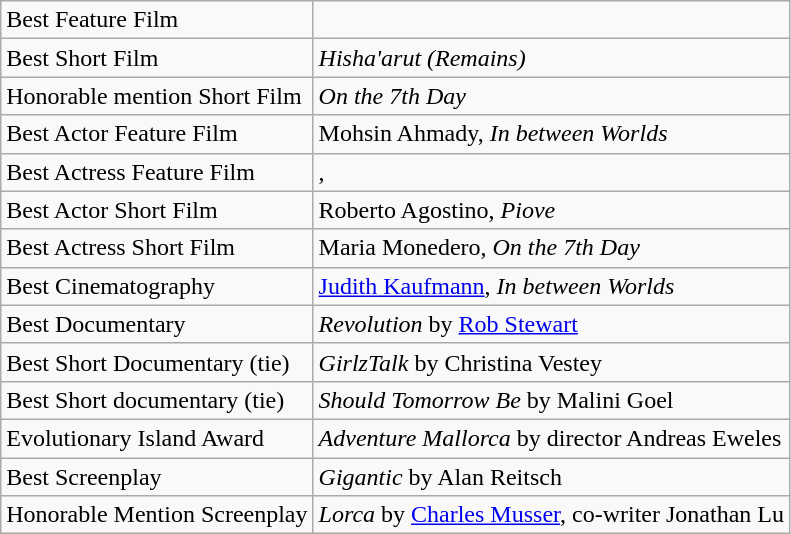<table class="wikitable">
<tr>
<td>Best Feature Film</td>
<td><em></em></td>
</tr>
<tr>
<td>Best Short Film</td>
<td><em>Hisha'arut (Remains)</em></td>
</tr>
<tr>
<td>Honorable mention Short Film</td>
<td><em>On the 7th Day</em></td>
</tr>
<tr>
<td>Best Actor Feature Film</td>
<td>Mohsin Ahmady, <em>In between Worlds</em></td>
</tr>
<tr>
<td>Best Actress Feature Film</td>
<td>, <em></em></td>
</tr>
<tr>
<td>Best Actor Short Film</td>
<td>Roberto Agostino, <em>Piove</em></td>
</tr>
<tr>
<td>Best Actress Short Film</td>
<td>Maria Monedero, <em>On the 7th Day</em></td>
</tr>
<tr>
<td>Best Cinematography</td>
<td><a href='#'>Judith Kaufmann</a>, <em>In between Worlds</em></td>
</tr>
<tr>
<td>Best Documentary</td>
<td><em>Revolution</em> by <a href='#'>Rob Stewart</a></td>
</tr>
<tr>
<td>Best Short Documentary (tie)</td>
<td><em>GirlzTalk</em> by Christina Vestey</td>
</tr>
<tr>
<td>Best Short documentary (tie)</td>
<td><em>Should Tomorrow Be</em> by Malini Goel</td>
</tr>
<tr>
<td>Evolutionary Island Award</td>
<td><em>Adventure Mallorca</em> by director Andreas Eweles</td>
</tr>
<tr>
<td>Best Screenplay</td>
<td><em>Gigantic</em> by Alan Reitsch</td>
</tr>
<tr>
<td>Honorable Mention Screenplay</td>
<td><em>Lorca</em> by <a href='#'>Charles Musser</a>, co-writer Jonathan Lu</td>
</tr>
</table>
